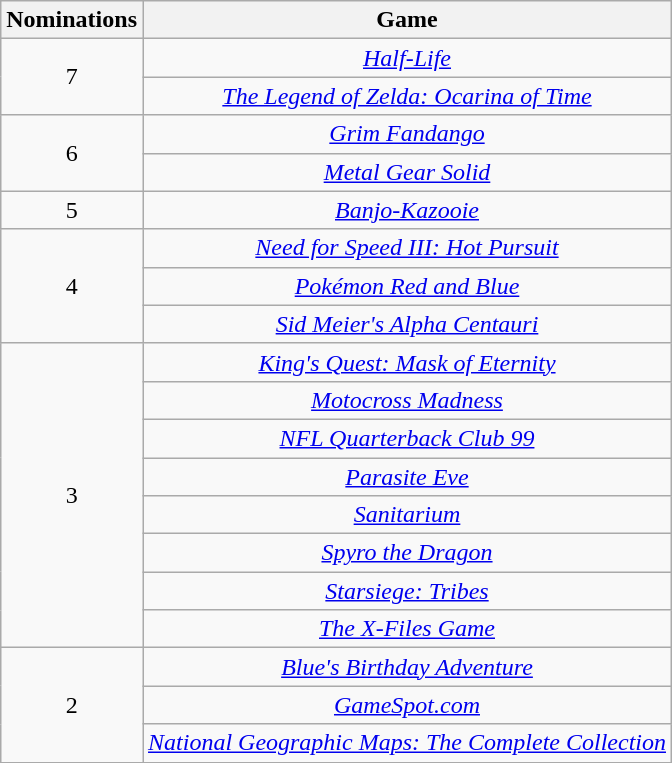<table class="wikitable floatleft" rowspan="2" style="text-align:center;" background: #f6e39c;>
<tr>
<th scope="col" align="center">Nominations</th>
<th scope="col" align="center">Game</th>
</tr>
<tr>
<td rowspan=2>7</td>
<td><em><a href='#'>Half-Life</a></em></td>
</tr>
<tr>
<td><em><a href='#'>The Legend of Zelda: Ocarina of Time</a></em></td>
</tr>
<tr>
<td rowspan=2>6</td>
<td><em><a href='#'>Grim Fandango</a></em></td>
</tr>
<tr>
<td><em><a href='#'>Metal Gear Solid</a></em></td>
</tr>
<tr>
<td>5</td>
<td><em><a href='#'>Banjo-Kazooie</a></em></td>
</tr>
<tr>
<td rowspan=3>4</td>
<td><em><a href='#'>Need for Speed III: Hot Pursuit</a></em></td>
</tr>
<tr>
<td><em><a href='#'>Pokémon Red and Blue</a></em></td>
</tr>
<tr>
<td><em><a href='#'>Sid Meier's Alpha Centauri</a></em></td>
</tr>
<tr>
<td rowspan=8>3</td>
<td><em><a href='#'>King's Quest: Mask of Eternity</a></em></td>
</tr>
<tr>
<td><em><a href='#'>Motocross Madness</a></em></td>
</tr>
<tr>
<td><em><a href='#'>NFL Quarterback Club 99</a></em></td>
</tr>
<tr>
<td><em><a href='#'>Parasite Eve</a></em></td>
</tr>
<tr>
<td><em><a href='#'>Sanitarium</a></em></td>
</tr>
<tr>
<td><em><a href='#'>Spyro the Dragon</a></em></td>
</tr>
<tr>
<td><em><a href='#'>Starsiege: Tribes</a></em></td>
</tr>
<tr>
<td><em><a href='#'>The X-Files Game</a></em></td>
</tr>
<tr>
<td rowspan=3>2</td>
<td><em><a href='#'>Blue's Birthday Adventure</a></em></td>
</tr>
<tr>
<td><em><a href='#'>GameSpot.com</a></em></td>
</tr>
<tr>
<td><em><a href='#'>National Geographic Maps: The Complete Collection</a></em></td>
</tr>
</table>
